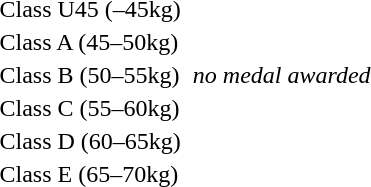<table>
<tr>
<td rowspan=2>Class U45 (–45kg)</td>
<td rowspan=2></td>
<td rowspan=2></td>
<td></td>
</tr>
<tr>
<td></td>
</tr>
<tr>
<td rowspan=2>Class A (45–50kg)</td>
<td rowspan=2></td>
<td rowspan=2></td>
<td></td>
</tr>
<tr>
<td></td>
</tr>
<tr>
<td rowspan=2>Class B (50–55kg)</td>
<td></td>
<td rowspan=2><em>no medal awarded</em></td>
<td></td>
</tr>
<tr>
<td></td>
<td></td>
</tr>
<tr>
<td rowspan=2>Class C (55–60kg)</td>
<td rowspan=2></td>
<td rowspan=2></td>
<td></td>
</tr>
<tr>
<td></td>
</tr>
<tr>
<td rowspan=2>Class D (60–65kg)</td>
<td rowspan=2></td>
<td rowspan=2></td>
<td></td>
</tr>
<tr>
<td></td>
</tr>
<tr>
<td rowspan=2>Class E (65–70kg)</td>
<td rowspan=2></td>
<td rowspan=2></td>
<td></td>
</tr>
<tr>
<td></td>
</tr>
</table>
